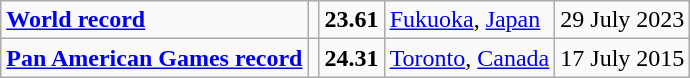<table class="wikitable">
<tr>
<td><strong><a href='#'>World record</a></strong></td>
<td></td>
<td><strong>23.61</strong></td>
<td><a href='#'>Fukuoka</a>, <a href='#'>Japan</a></td>
<td>29 July 2023</td>
</tr>
<tr>
<td><strong><a href='#'>Pan American Games record</a></strong></td>
<td></td>
<td><strong>24.31</strong></td>
<td><a href='#'>Toronto</a>, <a href='#'>Canada</a></td>
<td>17 July 2015</td>
</tr>
</table>
